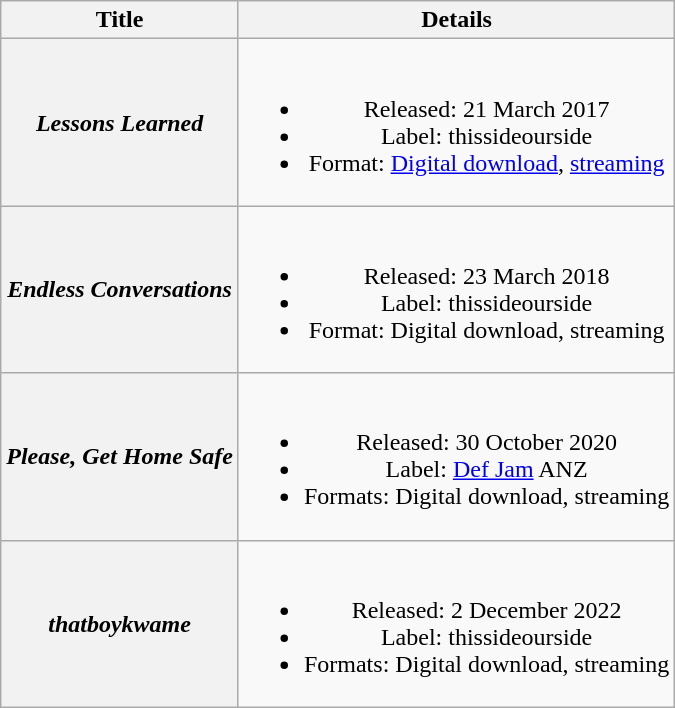<table class="wikitable plainrowheaders" style="text-align:center;">
<tr>
<th>Title</th>
<th>Details</th>
</tr>
<tr>
<th scope="row"><em>Lessons Learned</em></th>
<td><br><ul><li>Released: 21 March 2017</li><li>Label: thissideourside</li><li>Format: <a href='#'>Digital download</a>, <a href='#'>streaming</a></li></ul></td>
</tr>
<tr>
<th scope="row"><em>Endless Conversations</em></th>
<td><br><ul><li>Released: 23 March 2018</li><li>Label: thissideourside</li><li>Format: Digital download, streaming</li></ul></td>
</tr>
<tr>
<th scope="row"><em>Please, Get Home Safe</em></th>
<td><br><ul><li>Released: 30 October 2020</li><li>Label: <a href='#'>Def Jam</a> ANZ</li><li>Formats: Digital download, streaming</li></ul></td>
</tr>
<tr>
<th scope="row"><em>thatboykwame</em></th>
<td><br><ul><li>Released: 2 December 2022</li><li>Label: thissideourside</li><li>Formats: Digital download, streaming</li></ul></td>
</tr>
</table>
